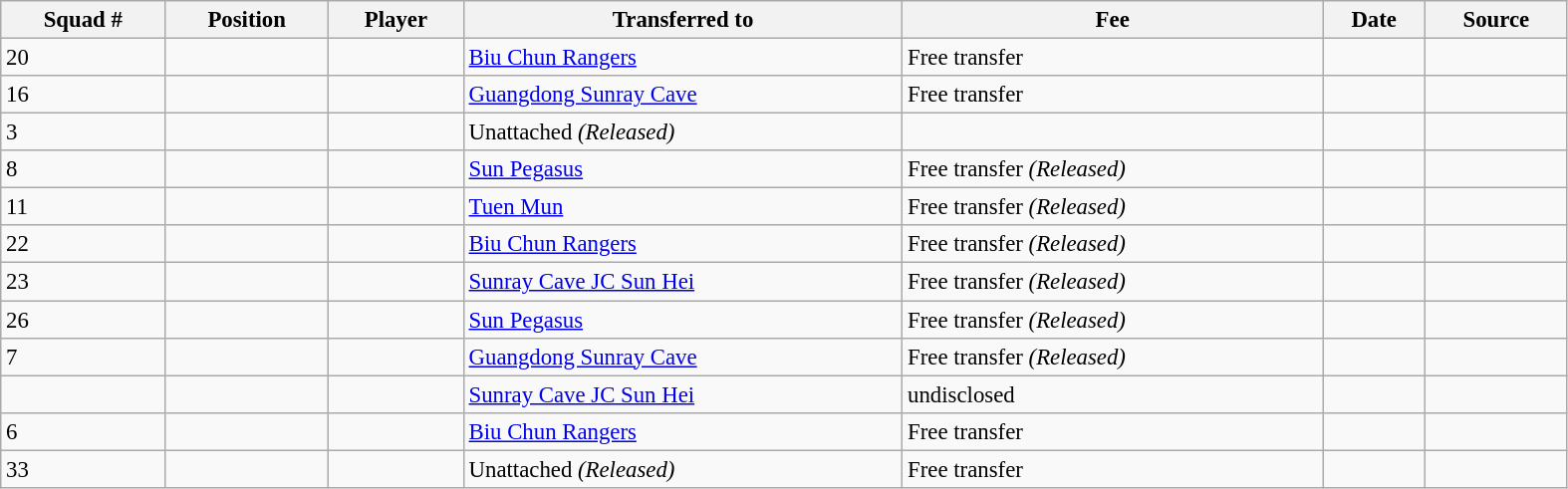<table width=83% class="wikitable sortable" style="text-align:center; font-size:95%; text-align:left">
<tr>
<th>Squad #</th>
<th>Position</th>
<th>Player</th>
<th>Transferred to</th>
<th>Fee</th>
<th>Date</th>
<th>Source</th>
</tr>
<tr>
<td>20</td>
<td></td>
<td></td>
<td><a href='#'>Biu Chun Rangers</a></td>
<td>Free transfer</td>
<td></td>
<td></td>
</tr>
<tr>
<td>16</td>
<td></td>
<td></td>
<td><a href='#'>Guangdong Sunray Cave</a></td>
<td>Free transfer</td>
<td></td>
<td></td>
</tr>
<tr>
<td>3</td>
<td></td>
<td></td>
<td>Unattached <em>(Released)</em></td>
<td></td>
<td></td>
<td></td>
</tr>
<tr>
<td>8</td>
<td></td>
<td></td>
<td><a href='#'>Sun Pegasus</a></td>
<td>Free transfer <em>(Released)</em></td>
<td></td>
<td></td>
</tr>
<tr>
<td>11</td>
<td></td>
<td></td>
<td><a href='#'>Tuen Mun</a></td>
<td>Free transfer <em>(Released)</em></td>
<td></td>
<td></td>
</tr>
<tr>
<td>22</td>
<td></td>
<td></td>
<td><a href='#'>Biu Chun Rangers</a></td>
<td>Free transfer <em>(Released)</em></td>
<td></td>
<td></td>
</tr>
<tr>
<td>23</td>
<td></td>
<td></td>
<td><a href='#'>Sunray Cave JC Sun Hei</a></td>
<td>Free transfer <em>(Released)</em></td>
<td></td>
<td></td>
</tr>
<tr>
<td>26</td>
<td></td>
<td></td>
<td><a href='#'>Sun Pegasus</a></td>
<td>Free transfer <em>(Released)</em></td>
<td></td>
<td></td>
</tr>
<tr>
<td>7</td>
<td></td>
<td></td>
<td><a href='#'>Guangdong Sunray Cave</a></td>
<td>Free transfer <em>(Released)</em></td>
<td></td>
<td></td>
</tr>
<tr>
<td></td>
<td></td>
<td></td>
<td><a href='#'>Sunray Cave JC Sun Hei</a></td>
<td>undisclosed</td>
<td></td>
<td></td>
</tr>
<tr>
<td>6</td>
<td></td>
<td></td>
<td><a href='#'>Biu Chun Rangers</a></td>
<td>Free transfer</td>
<td></td>
<td></td>
</tr>
<tr>
<td>33</td>
<td></td>
<td></td>
<td>Unattached <em>(Released)</em></td>
<td>Free transfer</td>
<td></td>
<td></td>
</tr>
</table>
